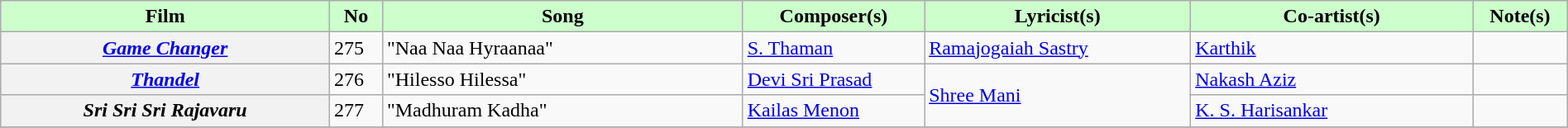<table class="wikitable plainrowheaders" width="100%" "textcolor:#000;">
<tr style="background:#cfc; text-align:center;">
<td scope="col" width="21%"><strong>Film</strong></td>
<td><strong>No</strong></td>
<td scope="col" width="23%"><strong>Song</strong></td>
<td><strong>Composer(s)</strong></td>
<td scope="col" width="17%"><strong>Lyricist(s)</strong></td>
<td scope="col" width="18%"><strong>Co-artist(s)</strong></td>
<td><strong>Note(s)</strong></td>
</tr>
<tr>
<th><em><a href='#'>Game Changer</a></em></th>
<td>275</td>
<td>"Naa Naa Hyraanaa"</td>
<td><a href='#'>S. Thaman</a></td>
<td><a href='#'>Ramajogaiah Sastry</a></td>
<td><a href='#'>Karthik</a></td>
<td></td>
</tr>
<tr>
<th><em><a href='#'>Thandel</a></em></th>
<td>276</td>
<td>"Hilesso Hilessa"</td>
<td><a href='#'>Devi Sri Prasad</a></td>
<td rowspan="2"><a href='#'>Shree Mani</a></td>
<td><a href='#'>Nakash Aziz</a></td>
<td></td>
</tr>
<tr>
<th><em>Sri Sri Sri Rajavaru</em></th>
<td>277</td>
<td>"Madhuram Kadha"</td>
<td><a href='#'>Kailas Menon</a></td>
<td><a href='#'>K. S. Harisankar</a></td>
<td></td>
</tr>
<tr>
</tr>
</table>
